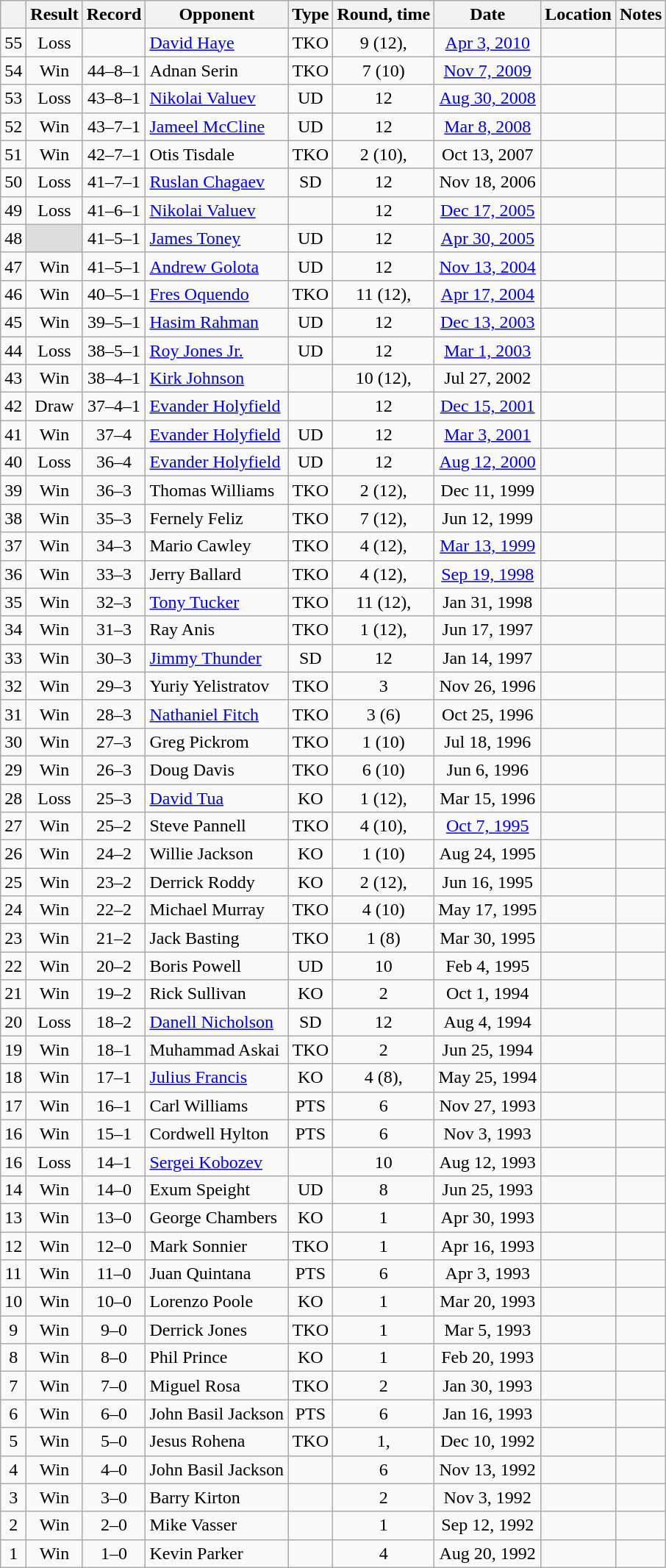<table class="wikitable" style="text-align:center">
<tr>
<th></th>
<th>Result</th>
<th>Record</th>
<th>Opponent</th>
<th>Type</th>
<th>Round, time</th>
<th>Date</th>
<th>Location</th>
<th>Notes</th>
</tr>
<tr>
<td>55</td>
<td>Loss</td>
<td></td>
<td style="text-align:left;"><a href='#'>David Haye</a></td>
<td>TKO</td>
<td>9 (12), </td>
<td><a href='#'>Apr 3, 2010</a></td>
<td style="text-align:left;"></td>
<td style="text-align:left;"></td>
</tr>
<tr>
<td>54</td>
<td>Win</td>
<td>44–8–1 </td>
<td style="text-align:left;">Adnan Serin</td>
<td>TKO</td>
<td>7 (10)</td>
<td><a href='#'>Nov 7, 2009</a></td>
<td style="text-align:left;"></td>
<td></td>
</tr>
<tr>
<td>53</td>
<td>Loss</td>
<td>43–8–1 </td>
<td style="text-align:left;"><a href='#'>Nikolai Valuev</a></td>
<td>UD</td>
<td>12</td>
<td><a href='#'>Aug 30, 2008</a></td>
<td style="text-align:left;"></td>
<td style="text-align:left;"></td>
</tr>
<tr>
<td>52</td>
<td>Win</td>
<td>43–7–1 </td>
<td style="text-align:left;"><a href='#'>Jameel McCline</a></td>
<td>UD</td>
<td>12</td>
<td><a href='#'>Mar 8, 2008</a></td>
<td style="text-align:left;"></td>
<td></td>
</tr>
<tr>
<td>51</td>
<td>Win</td>
<td>42–7–1 </td>
<td style="text-align:left;">Otis Tisdale</td>
<td>TKO</td>
<td>2 (10), </td>
<td>Oct 13, 2007</td>
<td style="text-align:left;"></td>
<td></td>
</tr>
<tr>
<td>50</td>
<td>Loss</td>
<td>41–7–1 </td>
<td style="text-align:left;"><a href='#'>Ruslan Chagaev</a></td>
<td>SD</td>
<td>12</td>
<td>Nov 18, 2006</td>
<td style="text-align:left;"></td>
<td></td>
</tr>
<tr>
<td>49</td>
<td>Loss</td>
<td>41–6–1 </td>
<td style="text-align:left;"><a href='#'>Nikolai Valuev</a></td>
<td></td>
<td>12</td>
<td><a href='#'>Dec 17, 2005</a></td>
<td style="text-align:left;"></td>
<td style="text-align:left;"></td>
</tr>
<tr>
<td>48</td>
<td style="background:#DDD"></td>
<td>41–5–1 </td>
<td style="text-align:left;"><a href='#'>James Toney</a></td>
<td>UD</td>
<td>12</td>
<td><a href='#'>Apr 30, 2005</a></td>
<td style="text-align:left;"></td>
<td style="text-align:left;"></td>
</tr>
<tr>
<td>47</td>
<td>Win</td>
<td>41–5–1</td>
<td style="text-align:left;"><a href='#'>Andrew Golota</a></td>
<td>UD</td>
<td>12</td>
<td><a href='#'>Nov 13, 2004</a></td>
<td style="text-align:left;"></td>
<td style="text-align:left;"></td>
</tr>
<tr>
<td>46</td>
<td>Win</td>
<td>40–5–1</td>
<td style="text-align:left;"><a href='#'>Fres Oquendo</a></td>
<td>TKO</td>
<td>11 (12), </td>
<td><a href='#'>Apr 17, 2004</a></td>
<td style="text-align:left;"></td>
<td style="text-align:left;"></td>
</tr>
<tr>
<td>45</td>
<td>Win</td>
<td>39–5–1</td>
<td style="text-align:left;"><a href='#'>Hasim Rahman</a></td>
<td>UD</td>
<td>12</td>
<td><a href='#'>Dec 13, 2003</a></td>
<td style="text-align:left;"></td>
<td style="text-align:left;"></td>
</tr>
<tr>
<td>44</td>
<td>Loss</td>
<td>38–5–1</td>
<td style="text-align:left;"><a href='#'>Roy Jones Jr.</a></td>
<td>UD</td>
<td>12</td>
<td><a href='#'>Mar 1, 2003</a></td>
<td style="text-align:left;"></td>
<td style="text-align:left;"></td>
</tr>
<tr>
<td>43</td>
<td>Win</td>
<td>38–4–1</td>
<td style="text-align:left;"><a href='#'>Kirk Johnson</a></td>
<td></td>
<td>10 (12), </td>
<td>Jul 27, 2002</td>
<td style="text-align:left;"></td>
<td style="text-align:left;"></td>
</tr>
<tr>
<td>42</td>
<td>Draw</td>
<td>37–4–1</td>
<td style="text-align:left;"><a href='#'>Evander Holyfield</a></td>
<td></td>
<td>12</td>
<td><a href='#'>Dec 15, 2001</a></td>
<td style="text-align:left;"></td>
<td style="text-align:left;"></td>
</tr>
<tr>
<td>41</td>
<td>Win</td>
<td>37–4</td>
<td style="text-align:left;"><a href='#'>Evander Holyfield</a></td>
<td>UD</td>
<td>12</td>
<td><a href='#'>Mar 3, 2001</a></td>
<td style="text-align:left;"></td>
<td style="text-align:left;"></td>
</tr>
<tr>
<td>40</td>
<td>Loss</td>
<td>36–4</td>
<td style="text-align:left;"><a href='#'>Evander Holyfield</a></td>
<td>UD</td>
<td>12</td>
<td><a href='#'>Aug 12, 2000</a></td>
<td style="text-align:left;"></td>
<td style="text-align:left;"></td>
</tr>
<tr>
<td>39</td>
<td>Win</td>
<td>36–3</td>
<td style="text-align:left;">Thomas Williams</td>
<td>TKO</td>
<td>2 (12), </td>
<td>Dec 11, 1999</td>
<td style="text-align:left;"></td>
<td style="text-align:left;"></td>
</tr>
<tr>
<td>38</td>
<td>Win</td>
<td>35–3</td>
<td style="text-align:left;">Fernely Feliz</td>
<td>TKO</td>
<td>7 (12), </td>
<td>Jun 12, 1999</td>
<td style="text-align:left;"></td>
<td style="text-align:left;"></td>
</tr>
<tr>
<td>37</td>
<td>Win</td>
<td>34–3</td>
<td style="text-align:left;">Mario Cawley</td>
<td>TKO</td>
<td>4 (12), </td>
<td><a href='#'>Mar 13, 1999</a></td>
<td style="text-align:left;"></td>
<td style="text-align:left;"></td>
</tr>
<tr>
<td>36</td>
<td>Win</td>
<td>33–3</td>
<td style="text-align:left;">Jerry Ballard</td>
<td>TKO</td>
<td>4 (12), </td>
<td><a href='#'>Sep 19, 1998</a></td>
<td style="text-align:left;"></td>
<td style="text-align:left;"></td>
</tr>
<tr>
<td>35</td>
<td>Win</td>
<td>32–3</td>
<td style="text-align:left;"><a href='#'>Tony Tucker</a></td>
<td>TKO</td>
<td>11 (12), </td>
<td>Jan 31, 1998</td>
<td style="text-align:left;"></td>
<td style="text-align:left;"></td>
</tr>
<tr>
<td>34</td>
<td>Win</td>
<td>31–3</td>
<td style="text-align:left;">Ray Anis</td>
<td>TKO</td>
<td>1 (12), </td>
<td>Jun 17, 1997</td>
<td style="text-align:left;"></td>
<td style="text-align:left;"></td>
</tr>
<tr>
<td>33</td>
<td>Win</td>
<td>30–3</td>
<td style="text-align:left;"><a href='#'>Jimmy Thunder</a></td>
<td>SD</td>
<td>12</td>
<td>Jan 14, 1997</td>
<td style="text-align:left;"></td>
<td style="text-align:left;"></td>
</tr>
<tr>
<td>32</td>
<td>Win</td>
<td>29–3</td>
<td style="text-align:left;">Yuriy Yelistratov</td>
<td>TKO</td>
<td>3</td>
<td>Nov 26, 1996</td>
<td style="text-align:left;"></td>
<td></td>
</tr>
<tr>
<td>31</td>
<td>Win</td>
<td>28–3</td>
<td style="text-align:left;"><a href='#'>Nathaniel Fitch</a></td>
<td>TKO</td>
<td>3 (6)</td>
<td>Oct 25, 1996</td>
<td style="text-align:left;"></td>
<td></td>
</tr>
<tr>
<td>30</td>
<td>Win</td>
<td>27–3</td>
<td style="text-align:left;">Greg Pickrom</td>
<td>TKO</td>
<td>1 (10)</td>
<td>Jul 18, 1996</td>
<td style="text-align:left;"></td>
<td></td>
</tr>
<tr>
<td>29</td>
<td>Win</td>
<td>26–3</td>
<td style="text-align:left;">Doug Davis</td>
<td>TKO</td>
<td>6 (10)</td>
<td>Jun 6, 1996</td>
<td style="text-align:left;"></td>
<td></td>
</tr>
<tr>
<td>28</td>
<td>Loss</td>
<td>25–3</td>
<td style="text-align:left;"><a href='#'>David Tua</a></td>
<td>KO</td>
<td>1 (12), </td>
<td>Mar 15, 1996</td>
<td style="text-align:left;"></td>
<td style="text-align:left;"></td>
</tr>
<tr>
<td>27</td>
<td>Win</td>
<td>25–2</td>
<td style="text-align:left;">Steve Pannell</td>
<td>TKO</td>
<td>4 (10), </td>
<td><a href='#'>Oct 7, 1995</a></td>
<td style="text-align:left;"></td>
<td></td>
</tr>
<tr>
<td>26</td>
<td>Win</td>
<td>24–2</td>
<td style="text-align:left;">Willie Jackson</td>
<td>KO</td>
<td>1 (10)</td>
<td>Aug 24, 1995</td>
<td style="text-align:left;"></td>
<td></td>
</tr>
<tr>
<td>25</td>
<td>Win</td>
<td>23–2</td>
<td style="text-align:left;">Derrick Roddy</td>
<td>KO</td>
<td>2 (12), </td>
<td>Jun 16, 1995</td>
<td style="text-align:left;"></td>
<td style="text-align:left;"></td>
</tr>
<tr>
<td>24</td>
<td>Win</td>
<td>22–2</td>
<td style="text-align:left;">Michael Murray</td>
<td>TKO</td>
<td>4 (10)</td>
<td>May 17, 1995</td>
<td style="text-align:left;"></td>
<td></td>
</tr>
<tr>
<td>23</td>
<td>Win</td>
<td>21–2</td>
<td style="text-align:left;">Jack Basting</td>
<td>TKO</td>
<td>1 (8)</td>
<td>Mar 30, 1995</td>
<td style="text-align:left;"></td>
<td></td>
</tr>
<tr>
<td>22</td>
<td>Win</td>
<td>20–2</td>
<td style="text-align:left;">Boris Powell</td>
<td>UD</td>
<td>10</td>
<td>Feb 4, 1995</td>
<td style="text-align:left;"></td>
<td></td>
</tr>
<tr>
<td>21</td>
<td>Win</td>
<td>19–2</td>
<td style="text-align:left;">Rick Sullivan</td>
<td>KO</td>
<td>2</td>
<td>Oct 1, 1994</td>
<td style="text-align:left;"></td>
<td></td>
</tr>
<tr>
<td>20</td>
<td>Loss</td>
<td>18–2</td>
<td style="text-align:left;"><a href='#'>Danell Nicholson</a></td>
<td>SD</td>
<td>12</td>
<td>Aug 4, 1994</td>
<td style="text-align:left;"></td>
<td style="text-align:left;"></td>
</tr>
<tr>
<td>19</td>
<td>Win</td>
<td>18–1</td>
<td style="text-align:left;">Muhammad Askai</td>
<td>TKO</td>
<td>2</td>
<td>Jun 25, 1994</td>
<td style="text-align:left;"></td>
<td></td>
</tr>
<tr>
<td>18</td>
<td>Win</td>
<td>17–1</td>
<td style="text-align:left;"><a href='#'>Julius Francis</a></td>
<td>KO</td>
<td>4 (8), </td>
<td>May 25, 1994</td>
<td style="text-align:left;"></td>
<td></td>
</tr>
<tr>
<td>17</td>
<td>Win</td>
<td>16–1</td>
<td style="text-align:left;">Carl Williams</td>
<td>PTS</td>
<td>6</td>
<td>Nov 27, 1993</td>
<td style="text-align:left;"></td>
<td></td>
</tr>
<tr>
<td>16</td>
<td>Win</td>
<td>15–1</td>
<td style="text-align:left;">Cordwell Hylton</td>
<td>PTS</td>
<td>6</td>
<td>Nov 3, 1993</td>
<td style="text-align:left;"></td>
<td></td>
</tr>
<tr>
<td>16</td>
<td>Loss</td>
<td>14–1</td>
<td style="text-align:left;"><a href='#'>Sergei Kobozev</a></td>
<td></td>
<td>10</td>
<td>Aug 12, 1993</td>
<td style="text-align:left;"></td>
<td></td>
</tr>
<tr>
<td>14</td>
<td>Win</td>
<td>14–0</td>
<td style="text-align:left;">Exum Speight</td>
<td>UD</td>
<td>8</td>
<td>Jun 25, 1993</td>
<td style="text-align:left;"></td>
<td></td>
</tr>
<tr>
<td>13</td>
<td>Win</td>
<td>13–0</td>
<td style="text-align:left;">George Chambers</td>
<td>KO</td>
<td>1</td>
<td>Apr 30, 1993</td>
<td style="text-align:left;"></td>
<td></td>
</tr>
<tr>
<td>12</td>
<td>Win</td>
<td>12–0</td>
<td style="text-align:left;">Mark Sonnier</td>
<td>TKO</td>
<td>1</td>
<td>Apr 16, 1993</td>
<td style="text-align:left;"></td>
<td></td>
</tr>
<tr>
<td>11</td>
<td>Win</td>
<td>11–0</td>
<td style="text-align:left;">Juan Quintana</td>
<td>PTS</td>
<td>6</td>
<td>Apr 3, 1993</td>
<td style="text-align:left;"></td>
<td></td>
</tr>
<tr>
<td>10</td>
<td>Win</td>
<td>10–0</td>
<td style="text-align:left;">Lorenzo Poole</td>
<td>KO</td>
<td>1</td>
<td>Mar 20, 1993</td>
<td style="text-align:left;"></td>
<td></td>
</tr>
<tr>
<td>9</td>
<td>Win</td>
<td>9–0</td>
<td style="text-align:left;">Derrick Jones</td>
<td>TKO</td>
<td>1</td>
<td>Mar 5, 1993</td>
<td style="text-align:left;"></td>
<td></td>
</tr>
<tr>
<td>8</td>
<td>Win</td>
<td>8–0</td>
<td style="text-align:left;">Phil Prince</td>
<td>KO</td>
<td>1</td>
<td>Feb 20, 1993</td>
<td style="text-align:left;"></td>
<td></td>
</tr>
<tr>
<td>7</td>
<td>Win</td>
<td>7–0</td>
<td style="text-align:left;">Miguel Rosa</td>
<td>TKO</td>
<td>2</td>
<td>Jan 30, 1993</td>
<td style="text-align:left;"></td>
<td></td>
</tr>
<tr>
<td>6</td>
<td>Win</td>
<td>6–0</td>
<td style="text-align:left;">John Basil Jackson</td>
<td>PTS</td>
<td>6</td>
<td>Jan 16, 1993</td>
<td style="text-align:left;"></td>
<td></td>
</tr>
<tr>
<td>5</td>
<td>Win</td>
<td>5–0</td>
<td style="text-align:left;">Jesus Rohena</td>
<td>TKO</td>
<td>1, </td>
<td>Dec 10, 1992</td>
<td style="text-align:left;"></td>
<td></td>
</tr>
<tr>
<td>4</td>
<td>Win</td>
<td>4–0</td>
<td style="text-align:left;">John Basil Jackson</td>
<td></td>
<td>6</td>
<td>Nov 13, 1992</td>
<td style="text-align:left;"></td>
<td></td>
</tr>
<tr>
<td>3</td>
<td>Win</td>
<td>3–0</td>
<td style="text-align:left;">Barry Kirton</td>
<td></td>
<td>2</td>
<td>Nov 3, 1992</td>
<td style="text-align:left;"></td>
<td></td>
</tr>
<tr>
<td>2</td>
<td>Win</td>
<td>2–0</td>
<td style="text-align:left;">Mike Vasser</td>
<td></td>
<td>1</td>
<td>Sep 12, 1992</td>
<td style="text-align:left;"></td>
<td></td>
</tr>
<tr>
<td>1</td>
<td>Win</td>
<td>1–0</td>
<td style="text-align:left;">Kevin Parker</td>
<td></td>
<td>4</td>
<td>Aug 20, 1992</td>
<td style="text-align:left;"></td>
<td></td>
</tr>
</table>
